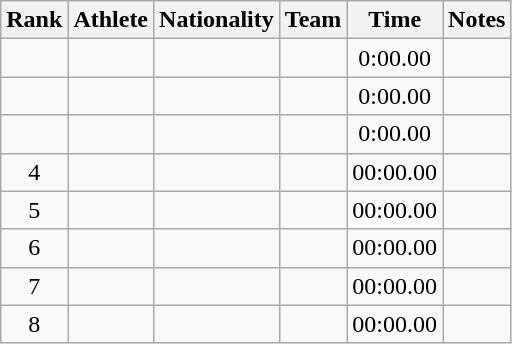<table class="wikitable sortable plainrowheaders" style="text-align:center">
<tr>
<th scope="col">Rank</th>
<th scope="col">Athlete</th>
<th scope="col">Nationality</th>
<th scope="col">Team</th>
<th scope="col">Time</th>
<th scope="col">Notes</th>
</tr>
<tr>
<td></td>
<td align=left></td>
<td align=left></td>
<td></td>
<td>0:00.00</td>
<td></td>
</tr>
<tr>
<td></td>
<td align=left></td>
<td align=left></td>
<td></td>
<td>0:00.00</td>
<td></td>
</tr>
<tr>
<td></td>
<td align=left></td>
<td align=left></td>
<td></td>
<td>0:00.00</td>
<td></td>
</tr>
<tr>
<td>4</td>
<td align=left></td>
<td align=left></td>
<td></td>
<td>00:00.00</td>
<td></td>
</tr>
<tr>
<td>5</td>
<td align=left></td>
<td align=left></td>
<td></td>
<td>00:00.00</td>
<td></td>
</tr>
<tr>
<td>6</td>
<td align=left></td>
<td align=left></td>
<td></td>
<td>00:00.00</td>
<td></td>
</tr>
<tr>
<td>7</td>
<td align=left></td>
<td align=left></td>
<td></td>
<td>00:00.00</td>
<td></td>
</tr>
<tr>
<td>8</td>
<td align=left></td>
<td align=left></td>
<td></td>
<td>00:00.00</td>
<td></td>
</tr>
</table>
